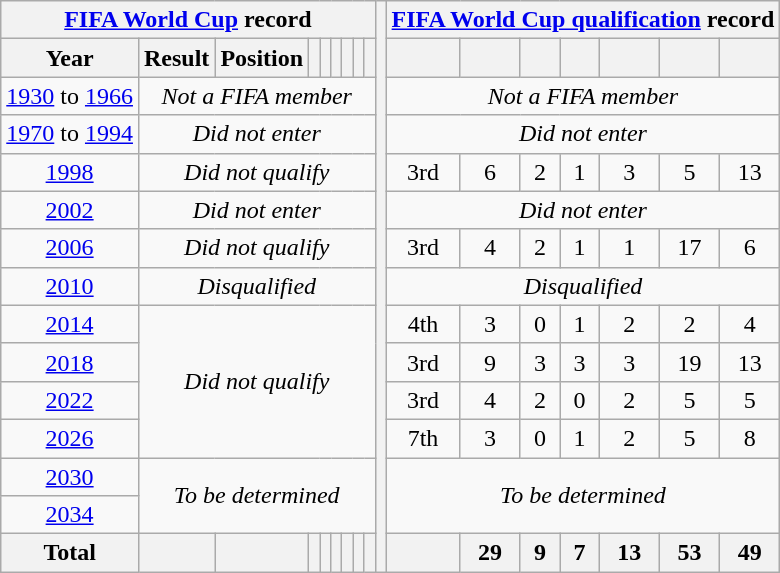<table class="wikitable" style="text-align: center;">
<tr>
<th colspan=9><a href='#'>FIFA World Cup</a> record</th>
<th rowspan="15"></th>
<th colspan=7><a href='#'>FIFA World Cup qualification</a> record</th>
</tr>
<tr>
<th>Year</th>
<th>Result</th>
<th>Position</th>
<th></th>
<th></th>
<th></th>
<th></th>
<th></th>
<th></th>
<th></th>
<th></th>
<th></th>
<th></th>
<th></th>
<th></th>
<th></th>
</tr>
<tr>
<td><a href='#'>1930</a> to <a href='#'>1966</a></td>
<td colspan=8><em>Not a FIFA member</em></td>
<td colspan=7><em>Not a FIFA member</em></td>
</tr>
<tr>
<td><a href='#'>1970</a> to <a href='#'>1994</a></td>
<td colspan=8><em>Did not enter</em></td>
<td colspan=7><em>Did not enter</em></td>
</tr>
<tr>
<td> <a href='#'>1998</a></td>
<td colspan=8><em>Did not qualify</em></td>
<td>3rd</td>
<td>6</td>
<td>2</td>
<td>1</td>
<td>3</td>
<td>5</td>
<td>13</td>
</tr>
<tr>
<td>  <a href='#'>2002</a></td>
<td colspan=8><em>Did not enter</em></td>
<td colspan=7><em>Did not enter</em></td>
</tr>
<tr>
<td> <a href='#'>2006</a></td>
<td colspan=8><em>Did not qualify</em></td>
<td>3rd</td>
<td>4</td>
<td>2</td>
<td>1</td>
<td>1</td>
<td>17</td>
<td>6</td>
</tr>
<tr>
<td> <a href='#'>2010</a></td>
<td colspan=8><em>Disqualified</em></td>
<td colspan="7"><em>Disqualified</em></td>
</tr>
<tr>
<td> <a href='#'>2014</a></td>
<td colspan="8" rowspan="4"><em>Did not qualify</em></td>
<td>4th</td>
<td>3</td>
<td>0</td>
<td>1</td>
<td>2</td>
<td>2</td>
<td>4</td>
</tr>
<tr>
<td> <a href='#'>2018</a></td>
<td>3rd</td>
<td>9</td>
<td>3</td>
<td>3</td>
<td>3</td>
<td>19</td>
<td>13</td>
</tr>
<tr>
<td> <a href='#'>2022</a></td>
<td>3rd</td>
<td>4</td>
<td>2</td>
<td>0</td>
<td>2</td>
<td>5</td>
<td>5</td>
</tr>
<tr>
<td>   <a href='#'>2026</a></td>
<td>7th</td>
<td>3</td>
<td>0</td>
<td>1</td>
<td>2</td>
<td>5</td>
<td>8</td>
</tr>
<tr>
<td> <a href='#'>2030</a></td>
<td colspan="8" rowspan="2"><em>To be determined</em></td>
<td colspan="7" rowspan="2"><em>To be determined</em></td>
</tr>
<tr>
<td> <a href='#'>2034</a></td>
</tr>
<tr>
<th>Total</th>
<th></th>
<th></th>
<th></th>
<th></th>
<th></th>
<th></th>
<th></th>
<th></th>
<th></th>
<th>29</th>
<th>9</th>
<th>7</th>
<th>13</th>
<th>53</th>
<th>49</th>
</tr>
</table>
